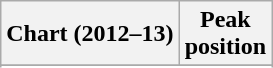<table class="wikitable sortable plainrowheaders">
<tr>
<th align="left">Chart (2012–13)</th>
<th>Peak<br>position</th>
</tr>
<tr>
</tr>
<tr>
</tr>
<tr>
</tr>
<tr>
</tr>
</table>
